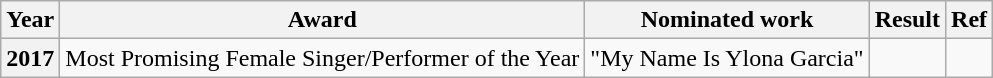<table class="wikitable sortable" style=text-align:center>
<tr>
<th>Year</th>
<th>Award</th>
<th>Nominated work</th>
<th>Result</th>
<th>Ref</th>
</tr>
<tr>
<th>2017</th>
<td>Most Promising Female Singer/Performer of the Year</td>
<td align=center>"My Name Is Ylona Garcia"</td>
<td></td>
<td></td>
</tr>
</table>
